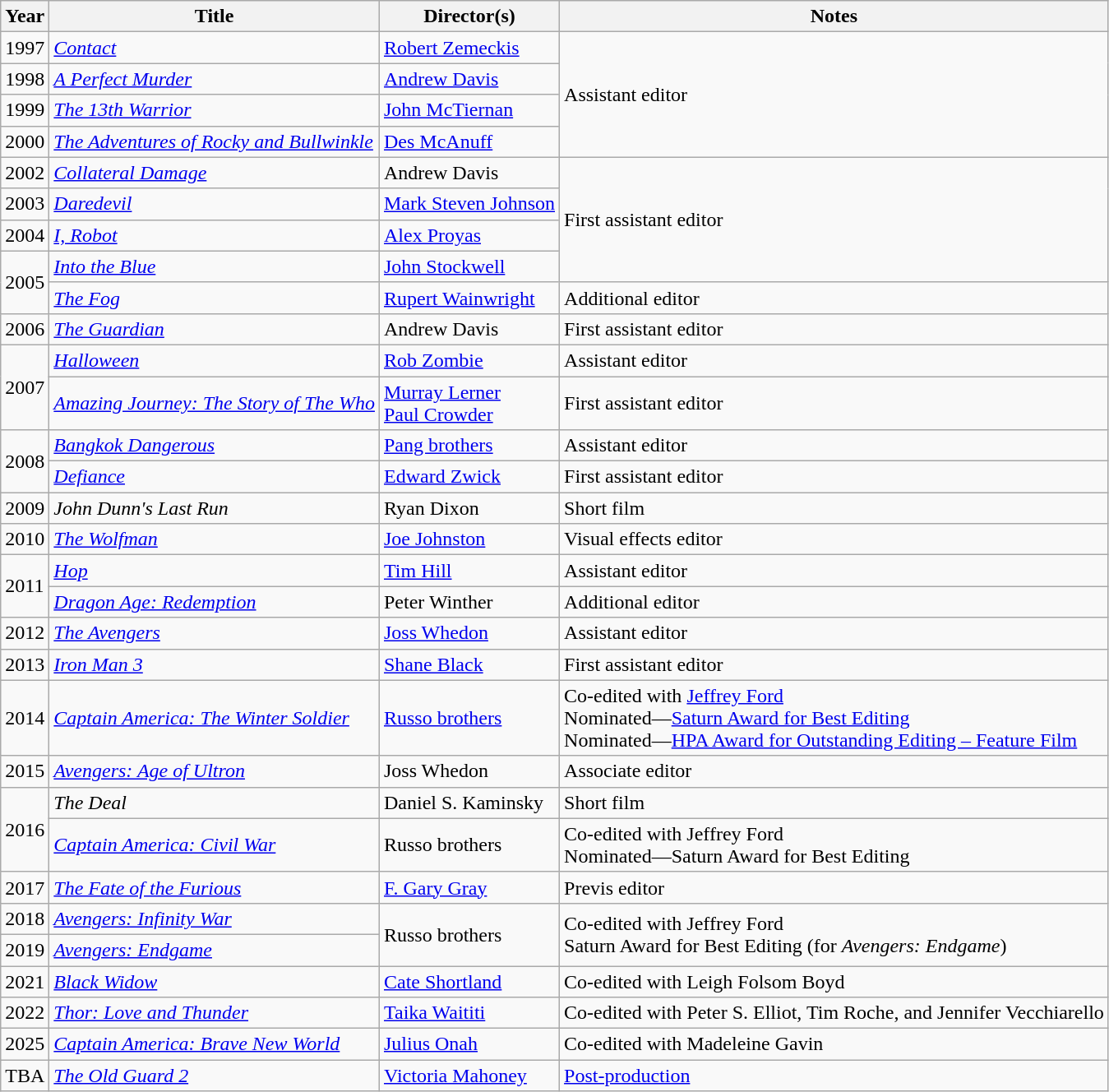<table class="wikitable">
<tr>
<th>Year</th>
<th>Title</th>
<th>Director(s)</th>
<th>Notes</th>
</tr>
<tr>
<td>1997</td>
<td><em><a href='#'>Contact</a></em></td>
<td><a href='#'>Robert Zemeckis</a></td>
<td rowspan="4">Assistant editor</td>
</tr>
<tr>
<td>1998</td>
<td><em><a href='#'>A Perfect Murder</a></em></td>
<td><a href='#'>Andrew Davis</a></td>
</tr>
<tr>
<td>1999</td>
<td><em><a href='#'>The 13th Warrior</a></em></td>
<td><a href='#'>John McTiernan</a></td>
</tr>
<tr>
<td>2000</td>
<td><em><a href='#'>The Adventures of Rocky and Bullwinkle</a></em></td>
<td><a href='#'>Des McAnuff</a></td>
</tr>
<tr>
<td>2002</td>
<td><em><a href='#'>Collateral Damage</a></em></td>
<td>Andrew Davis</td>
<td rowspan="4">First assistant editor</td>
</tr>
<tr>
<td>2003</td>
<td><em><a href='#'>Daredevil</a></em></td>
<td><a href='#'>Mark Steven Johnson</a></td>
</tr>
<tr>
<td>2004</td>
<td><em><a href='#'>I, Robot</a></em></td>
<td><a href='#'>Alex Proyas</a></td>
</tr>
<tr>
<td rowspan="2">2005</td>
<td><em><a href='#'>Into the Blue</a></em></td>
<td><a href='#'>John Stockwell</a></td>
</tr>
<tr>
<td><em><a href='#'>The Fog</a></em></td>
<td><a href='#'>Rupert Wainwright</a></td>
<td>Additional editor</td>
</tr>
<tr>
<td>2006</td>
<td><em><a href='#'>The Guardian</a></em></td>
<td>Andrew Davis</td>
<td>First assistant editor</td>
</tr>
<tr>
<td rowspan="2">2007</td>
<td><em><a href='#'>Halloween</a></em></td>
<td><a href='#'>Rob Zombie</a></td>
<td>Assistant editor</td>
</tr>
<tr>
<td><em><a href='#'>Amazing Journey: The Story of The Who</a></em></td>
<td><a href='#'>Murray Lerner</a><br><a href='#'>Paul Crowder</a></td>
<td>First assistant editor</td>
</tr>
<tr>
<td rowspan="2">2008</td>
<td><em><a href='#'>Bangkok Dangerous</a></em></td>
<td><a href='#'>Pang brothers</a></td>
<td>Assistant editor</td>
</tr>
<tr>
<td><em><a href='#'>Defiance</a></em></td>
<td><a href='#'>Edward Zwick</a></td>
<td>First assistant editor</td>
</tr>
<tr>
<td>2009</td>
<td><em>John Dunn's Last Run</em></td>
<td>Ryan Dixon</td>
<td>Short film</td>
</tr>
<tr>
<td>2010</td>
<td><em><a href='#'>The Wolfman</a></em></td>
<td><a href='#'>Joe Johnston</a></td>
<td>Visual effects editor</td>
</tr>
<tr>
<td rowspan="2">2011</td>
<td><em><a href='#'>Hop</a></em></td>
<td><a href='#'>Tim Hill</a></td>
<td>Assistant editor</td>
</tr>
<tr>
<td><em><a href='#'>Dragon Age: Redemption</a></em></td>
<td>Peter Winther</td>
<td>Additional editor</td>
</tr>
<tr>
<td>2012</td>
<td><em><a href='#'>The Avengers</a></em></td>
<td><a href='#'>Joss Whedon</a></td>
<td>Assistant editor</td>
</tr>
<tr>
<td>2013</td>
<td><em><a href='#'>Iron Man 3</a></em></td>
<td><a href='#'>Shane Black</a></td>
<td>First assistant editor</td>
</tr>
<tr>
<td>2014</td>
<td><em><a href='#'>Captain America: The Winter Soldier</a></em></td>
<td><a href='#'>Russo brothers</a></td>
<td>Co-edited with <a href='#'>Jeffrey Ford</a><br>Nominated—<a href='#'>Saturn Award for Best Editing</a><br>Nominated—<a href='#'>HPA Award for Outstanding Editing – Feature Film</a></td>
</tr>
<tr>
<td>2015</td>
<td><em><a href='#'>Avengers: Age of Ultron</a></em></td>
<td>Joss Whedon</td>
<td>Associate editor</td>
</tr>
<tr>
<td rowspan="2">2016</td>
<td><em>The Deal</em></td>
<td>Daniel S. Kaminsky</td>
<td>Short film</td>
</tr>
<tr>
<td><em><a href='#'>Captain America: Civil War</a></em></td>
<td>Russo brothers</td>
<td>Co-edited with Jeffrey Ford<br>Nominated—Saturn Award for Best Editing</td>
</tr>
<tr>
<td>2017</td>
<td><em><a href='#'>The Fate of the Furious</a></em></td>
<td><a href='#'>F. Gary Gray</a></td>
<td>Previs editor</td>
</tr>
<tr>
<td>2018</td>
<td><em><a href='#'>Avengers: Infinity War</a></em></td>
<td rowspan="2">Russo brothers</td>
<td rowspan="2">Co-edited with Jeffrey Ford<br>Saturn Award for Best Editing (for <em>Avengers: Endgame</em>)</td>
</tr>
<tr>
<td>2019</td>
<td><em><a href='#'>Avengers: Endgame</a></em></td>
</tr>
<tr>
<td>2021</td>
<td><em><a href='#'>Black Widow</a></em></td>
<td><a href='#'>Cate Shortland</a></td>
<td>Co-edited with Leigh Folsom Boyd</td>
</tr>
<tr>
<td>2022</td>
<td><em><a href='#'>Thor: Love and Thunder</a></em></td>
<td><a href='#'>Taika Waititi</a></td>
<td>Co-edited with Peter S. Elliot, Tim Roche, and Jennifer Vecchiarello</td>
</tr>
<tr>
<td>2025</td>
<td><em><a href='#'>Captain America: Brave New World</a></em></td>
<td><a href='#'>Julius Onah</a></td>
<td>Co-edited with Madeleine Gavin</td>
</tr>
<tr>
<td>TBA</td>
<td><em><a href='#'>The Old Guard 2</a></em></td>
<td><a href='#'>Victoria Mahoney</a></td>
<td rowspan="1"><a href='#'>Post-production</a></td>
</tr>
</table>
